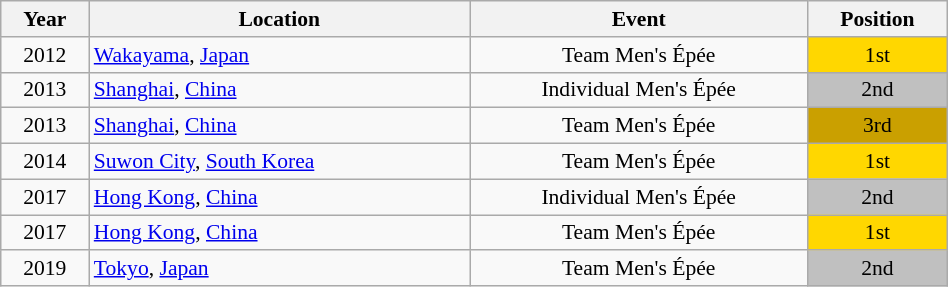<table class="wikitable" width="50%" style="font-size:90%; text-align:center;">
<tr>
<th>Year</th>
<th>Location</th>
<th>Event</th>
<th>Position</th>
</tr>
<tr>
<td>2012</td>
<td rowspan="1" align="left"> <a href='#'>Wakayama</a>, <a href='#'>Japan</a></td>
<td>Team Men's Épée</td>
<td bgcolor="gold">1st</td>
</tr>
<tr>
<td>2013</td>
<td rowspan="1" align="left"> <a href='#'>Shanghai</a>, <a href='#'>China</a></td>
<td>Individual Men's Épée</td>
<td bgcolor="silver">2nd</td>
</tr>
<tr>
<td>2013</td>
<td rowspan="1" align="left"> <a href='#'>Shanghai</a>, <a href='#'>China</a></td>
<td>Team Men's Épée</td>
<td bgcolor="caramel">3rd</td>
</tr>
<tr>
<td>2014</td>
<td rowspan="1" align="left"> <a href='#'>Suwon City</a>, <a href='#'>South Korea</a></td>
<td>Team Men's Épée</td>
<td bgcolor="gold">1st</td>
</tr>
<tr>
<td>2017</td>
<td rowspan="1" align="left"> <a href='#'>Hong Kong</a>, <a href='#'>China</a></td>
<td>Individual Men's Épée</td>
<td bgcolor="silver">2nd</td>
</tr>
<tr>
<td>2017</td>
<td rowspan="1" align="left"> <a href='#'>Hong Kong</a>, <a href='#'>China</a></td>
<td>Team Men's Épée</td>
<td bgcolor="gold">1st</td>
</tr>
<tr>
<td>2019</td>
<td rowspan="1" align="left"> <a href='#'>Tokyo</a>, <a href='#'>Japan</a></td>
<td>Team Men's Épée</td>
<td bgcolor="silver">2nd</td>
</tr>
</table>
